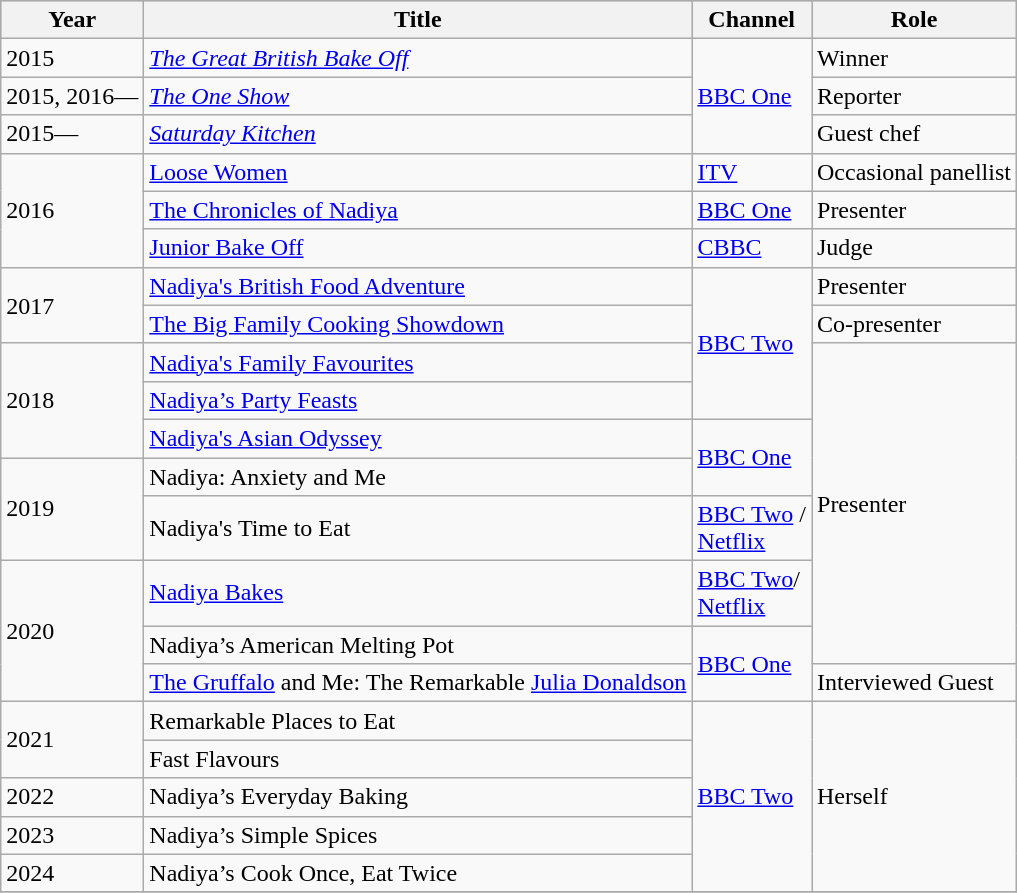<table class="wikitable">
<tr style="background:#b0c4de; text-align:center;">
<th>Year</th>
<th>Title</th>
<th>Channel</th>
<th>Role</th>
</tr>
<tr>
<td>2015</td>
<td><em><a href='#'>The Great British Bake Off</a></em></td>
<td rowspan=3><a href='#'>BBC One</a></td>
<td>Winner</td>
</tr>
<tr>
<td>2015, 2016—</td>
<td><em><a href='#'>The One Show</a></em></td>
<td>Reporter</td>
</tr>
<tr>
<td>2015—</td>
<td><em><a href='#'>Saturday Kitchen</a><strong></td>
<td>Guest chef</td>
</tr>
<tr>
<td rowspan="3">2016</td>
<td></em><a href='#'>Loose Women</a><em></td>
<td><a href='#'>ITV</a></td>
<td>Occasional panellist</td>
</tr>
<tr>
<td></em><a href='#'>The Chronicles of Nadiya</a><em></td>
<td><a href='#'>BBC One</a></td>
<td>Presenter</td>
</tr>
<tr>
<td></em><a href='#'>Junior Bake Off</a><em></td>
<td><a href='#'>CBBC</a></td>
<td>Judge</td>
</tr>
<tr>
<td rowspan=2>2017</td>
<td></em><a href='#'>Nadiya's British Food Adventure</a><em></td>
<td rowspan=4><a href='#'>BBC Two</a></td>
<td>Presenter</td>
</tr>
<tr>
<td></em><a href='#'>The Big Family Cooking Showdown</a><em></td>
<td>Co-presenter</td>
</tr>
<tr>
<td rowspan=3>2018</td>
<td></em><a href='#'>Nadiya's Family Favourites</a><em></td>
<td rowspan=7>Presenter</td>
</tr>
<tr>
<td></em><a href='#'>Nadiya’s Party Feasts</a><em></td>
</tr>
<tr>
<td></em><a href='#'>Nadiya's Asian Odyssey</a><em></td>
<td rowspan=2><a href='#'>BBC One</a></td>
</tr>
<tr>
<td rowspan=2>2019</td>
<td></em>Nadiya: Anxiety and Me<em></td>
</tr>
<tr>
<td></em>Nadiya's Time to Eat<em></td>
<td rowspan=1><a href='#'>BBC Two</a> /<br><a href='#'>Netflix</a></td>
</tr>
<tr>
<td rowspan=3>2020</td>
<td></em><a href='#'>Nadiya Bakes</a><em></td>
<td rowspan=1><a href='#'>BBC Two</a>/<br><a href='#'>Netflix</a></td>
</tr>
<tr>
<td></em>Nadiya’s American Melting Pot<em></td>
<td rowspan=2><a href='#'>BBC One</a></td>
</tr>
<tr>
<td></em><a href='#'>The Gruffalo</a> and Me: The Remarkable <a href='#'>Julia Donaldson</a><em></td>
<td>Interviewed Guest</td>
</tr>
<tr>
<td rowspan=2>2021</td>
<td></em>Remarkable Places to Eat<em></td>
<td rowspan=5><a href='#'>BBC Two</a></td>
<td rowspan=5>Herself</td>
</tr>
<tr>
<td></em>Fast Flavours<em></td>
</tr>
<tr>
<td>2022</td>
<td></em>Nadiya’s Everyday Baking<em></td>
</tr>
<tr>
<td>2023</td>
<td></em>Nadiya’s Simple Spices<em></td>
</tr>
<tr>
<td>2024</td>
<td></em>Nadiya’s Cook Once, Eat Twice<em></td>
</tr>
<tr>
</tr>
</table>
